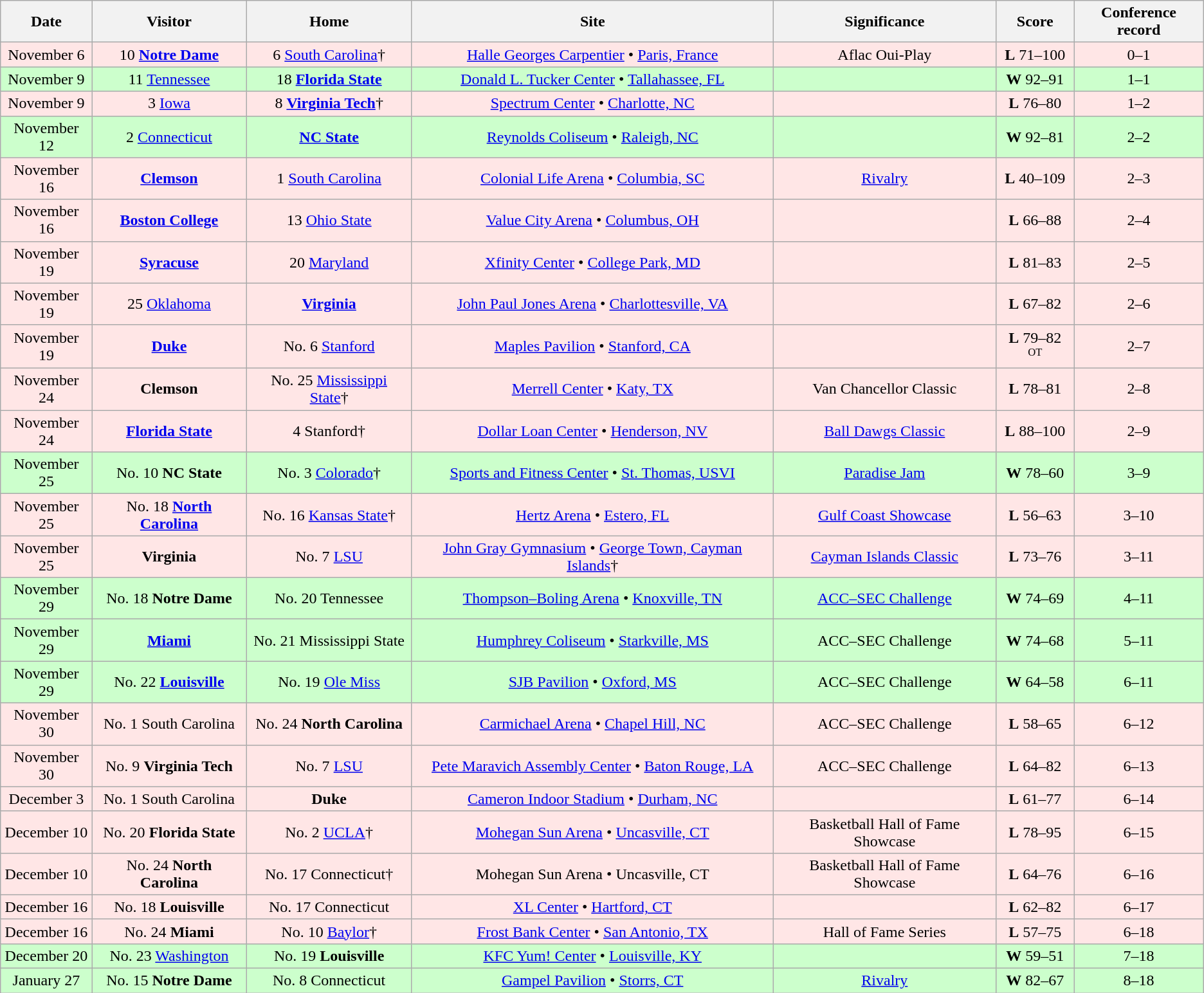<table class="wikitable" style="text-align:center;">
<tr>
<th>Date</th>
<th>Visitor</th>
<th>Home</th>
<th>Site</th>
<th>Significance</th>
<th>Score</th>
<th>Conference record</th>
</tr>
<tr style="background: #ffe6e6;">
<td>November 6</td>
<td> 10 <strong><a href='#'>Notre Dame</a></strong></td>
<td> 6 <a href='#'>South Carolina</a>†</td>
<td><a href='#'>Halle Georges Carpentier</a> • <a href='#'>Paris, France</a></td>
<td>Aflac Oui-Play</td>
<td><strong>L</strong> 71–100</td>
<td>0–1</td>
</tr>
<tr style="background:#ccffcc;">
<td>November 9</td>
<td> 11 <a href='#'>Tennessee</a></td>
<td> 18 <strong><a href='#'>Florida State</a></strong></td>
<td><a href='#'>Donald L. Tucker Center</a> • <a href='#'>Tallahassee, FL</a></td>
<td></td>
<td><strong>W</strong> 92–91</td>
<td>1–1</td>
</tr>
<tr style="background: #ffe6e6;">
<td>November 9</td>
<td> 3 <a href='#'>Iowa</a></td>
<td> 8 <strong><a href='#'>Virginia Tech</a></strong>†</td>
<td><a href='#'>Spectrum Center</a> • <a href='#'>Charlotte, NC</a></td>
<td></td>
<td><strong>L</strong> 76–80</td>
<td>1–2</td>
</tr>
<tr style="background:#ccffcc;">
<td>November 12</td>
<td> 2 <a href='#'>Connecticut</a></td>
<td><strong><a href='#'>NC State</a></strong></td>
<td><a href='#'>Reynolds Coliseum</a> • <a href='#'>Raleigh, NC</a></td>
<td></td>
<td><strong>W</strong> 92–81</td>
<td>2–2</td>
</tr>
<tr style="background: #ffe6e6;">
<td>November 16</td>
<td><strong><a href='#'>Clemson</a></strong></td>
<td> 1 <a href='#'>South Carolina</a></td>
<td><a href='#'>Colonial Life Arena</a> • <a href='#'>Columbia, SC</a></td>
<td><a href='#'>Rivalry</a></td>
<td><strong>L</strong> 40–109</td>
<td>2–3</td>
</tr>
<tr style="background: #ffe6e6;">
<td>November 16</td>
<td><strong><a href='#'>Boston College</a></strong></td>
<td> 13 <a href='#'>Ohio State</a></td>
<td><a href='#'>Value City Arena</a> • <a href='#'>Columbus, OH</a></td>
<td></td>
<td><strong>L</strong> 66–88</td>
<td>2–4</td>
</tr>
<tr style="background: #ffe6e6;">
<td>November 19</td>
<td><strong><a href='#'>Syracuse</a></strong></td>
<td> 20 <a href='#'>Maryland</a></td>
<td><a href='#'>Xfinity Center</a> • <a href='#'>College Park, MD</a></td>
<td></td>
<td><strong>L</strong> 81–83</td>
<td>2–5</td>
</tr>
<tr style="background: #ffe6e6;">
<td>November 19</td>
<td> 25 <a href='#'>Oklahoma</a></td>
<td><strong><a href='#'>Virginia</a></strong></td>
<td><a href='#'>John Paul Jones Arena</a> • <a href='#'>Charlottesville, VA</a></td>
<td></td>
<td><strong>L</strong> 67–82</td>
<td>2–6</td>
</tr>
<tr style="background: #ffe6e6;">
<td>November 19</td>
<td><strong><a href='#'>Duke</a></strong></td>
<td>No. 6 <a href='#'>Stanford</a></td>
<td><a href='#'>Maples Pavilion</a> • <a href='#'>Stanford, CA</a></td>
<td></td>
<td><strong>L</strong> 79–82 <small><sup>OT</sup></small></td>
<td>2–7</td>
</tr>
<tr style="background: #ffe6e6;">
<td>November 24</td>
<td><strong>Clemson</strong></td>
<td>No. 25 <a href='#'>Mississippi State</a>†</td>
<td><a href='#'>Merrell Center</a> • <a href='#'>Katy, TX</a></td>
<td>Van Chancellor Classic</td>
<td><strong>L</strong> 78–81</td>
<td>2–8</td>
</tr>
<tr style="background: #ffe6e6;">
<td>November 24</td>
<td><strong><a href='#'>Florida State</a></strong></td>
<td> 4 Stanford†</td>
<td><a href='#'>Dollar Loan Center</a> • <a href='#'>Henderson, NV</a></td>
<td><a href='#'>Ball Dawgs Classic</a></td>
<td><strong>L</strong> 88–100</td>
<td>2–9</td>
</tr>
<tr style="background:#ccffcc;">
<td>November 25</td>
<td>No. 10 <strong>NC State</strong></td>
<td>No. 3 <a href='#'>Colorado</a>†</td>
<td><a href='#'>Sports and Fitness Center</a> • <a href='#'>St. Thomas, USVI</a></td>
<td><a href='#'>Paradise Jam</a></td>
<td><strong>W</strong> 78–60</td>
<td>3–9</td>
</tr>
<tr style="background: #ffe6e6;">
<td>November 25</td>
<td>No. 18 <strong><a href='#'>North Carolina</a></strong></td>
<td>No. 16 <a href='#'>Kansas State</a>†</td>
<td><a href='#'>Hertz Arena</a> • <a href='#'>Estero, FL</a></td>
<td><a href='#'>Gulf Coast Showcase</a></td>
<td><strong>L</strong> 56–63</td>
<td>3–10</td>
</tr>
<tr style="background: #ffe6e6;">
<td>November 25</td>
<td><strong>Virginia</strong></td>
<td>No. 7 <a href='#'>LSU</a></td>
<td><a href='#'>John Gray Gymnasium</a> • <a href='#'>George Town, Cayman Islands</a>†</td>
<td><a href='#'>Cayman Islands Classic</a></td>
<td><strong>L</strong> 73–76</td>
<td>3–11</td>
</tr>
<tr style="background:#ccffcc;">
<td>November 29</td>
<td>No. 18 <strong>Notre Dame</strong></td>
<td>No. 20 Tennessee</td>
<td><a href='#'>Thompson–Boling Arena</a> • <a href='#'>Knoxville, TN</a></td>
<td><a href='#'>ACC–SEC Challenge</a></td>
<td><strong>W</strong> 74–69</td>
<td>4–11</td>
</tr>
<tr style="background:#ccffcc;">
<td>November 29</td>
<td><strong><a href='#'>Miami</a></strong></td>
<td>No. 21 Mississippi State</td>
<td><a href='#'>Humphrey Coliseum</a> • <a href='#'>Starkville, MS</a></td>
<td>ACC–SEC Challenge</td>
<td><strong>W</strong> 74–68</td>
<td>5–11</td>
</tr>
<tr style="background:#ccffcc;">
<td>November 29</td>
<td>No. 22 <strong><a href='#'>Louisville</a></strong></td>
<td>No. 19 <a href='#'>Ole Miss</a></td>
<td><a href='#'>SJB Pavilion</a> • <a href='#'>Oxford, MS</a></td>
<td>ACC–SEC Challenge</td>
<td><strong>W</strong> 64–58</td>
<td>6–11</td>
</tr>
<tr style="background: #ffe6e6;">
<td>November 30</td>
<td>No. 1 South Carolina</td>
<td>No. 24 <strong>North Carolina</strong></td>
<td><a href='#'>Carmichael Arena</a> • <a href='#'>Chapel Hill, NC</a></td>
<td>ACC–SEC Challenge</td>
<td><strong>L</strong> 58–65</td>
<td>6–12</td>
</tr>
<tr style="background: #ffe6e6;">
<td>November 30</td>
<td>No. 9 <strong>Virginia Tech</strong></td>
<td>No. 7 <a href='#'>LSU</a></td>
<td><a href='#'>Pete Maravich Assembly Center</a> • <a href='#'>Baton Rouge, LA</a></td>
<td>ACC–SEC Challenge</td>
<td><strong>L</strong> 64–82</td>
<td>6–13</td>
</tr>
<tr style="background: #ffe6e6;">
<td>December 3</td>
<td>No. 1 South Carolina</td>
<td><strong>Duke</strong></td>
<td><a href='#'>Cameron Indoor Stadium</a> • <a href='#'>Durham, NC</a></td>
<td></td>
<td><strong>L</strong> 61–77</td>
<td>6–14</td>
</tr>
<tr style="background: #ffe6e6;">
<td>December 10</td>
<td>No. 20 <strong>Florida State</strong></td>
<td>No. 2 <a href='#'>UCLA</a>†</td>
<td><a href='#'>Mohegan Sun Arena</a> • <a href='#'>Uncasville, CT</a></td>
<td>Basketball Hall of Fame Showcase</td>
<td><strong>L</strong> 78–95</td>
<td>6–15</td>
</tr>
<tr style="background: #ffe6e6;">
<td>December 10</td>
<td>No. 24 <strong>North Carolina</strong></td>
<td>No. 17 Connecticut†</td>
<td>Mohegan Sun Arena • Uncasville, CT</td>
<td>Basketball Hall of Fame Showcase</td>
<td><strong>L</strong> 64–76</td>
<td>6–16</td>
</tr>
<tr style="background: #ffe6e6;">
<td>December 16</td>
<td>No. 18 <strong>Louisville</strong></td>
<td>No. 17 Connecticut</td>
<td><a href='#'>XL Center</a> • <a href='#'>Hartford, CT</a></td>
<td></td>
<td><strong>L</strong> 62–82</td>
<td>6–17</td>
</tr>
<tr style="background: #ffe6e6;">
<td>December 16</td>
<td>No. 24 <strong>Miami</strong></td>
<td>No. 10 <a href='#'>Baylor</a>†</td>
<td><a href='#'>Frost Bank Center</a> • <a href='#'>San Antonio, TX</a></td>
<td>Hall of Fame Series</td>
<td><strong>L</strong> 57–75</td>
<td>6–18</td>
</tr>
<tr style="background:#ccffcc;">
<td>December 20</td>
<td>No. 23 <a href='#'>Washington</a></td>
<td>No. 19 <strong>Louisville</strong></td>
<td><a href='#'>KFC Yum! Center</a> • <a href='#'>Louisville, KY</a></td>
<td></td>
<td><strong>W</strong> 59–51</td>
<td>7–18</td>
</tr>
<tr style="background:#ccffcc;">
<td>January 27</td>
<td>No. 15 <strong>Notre Dame</strong></td>
<td>No. 8 Connecticut</td>
<td><a href='#'>Gampel Pavilion</a> • <a href='#'>Storrs, CT</a></td>
<td><a href='#'>Rivalry</a></td>
<td><strong>W</strong> 82–67</td>
<td>8–18</td>
</tr>
</table>
